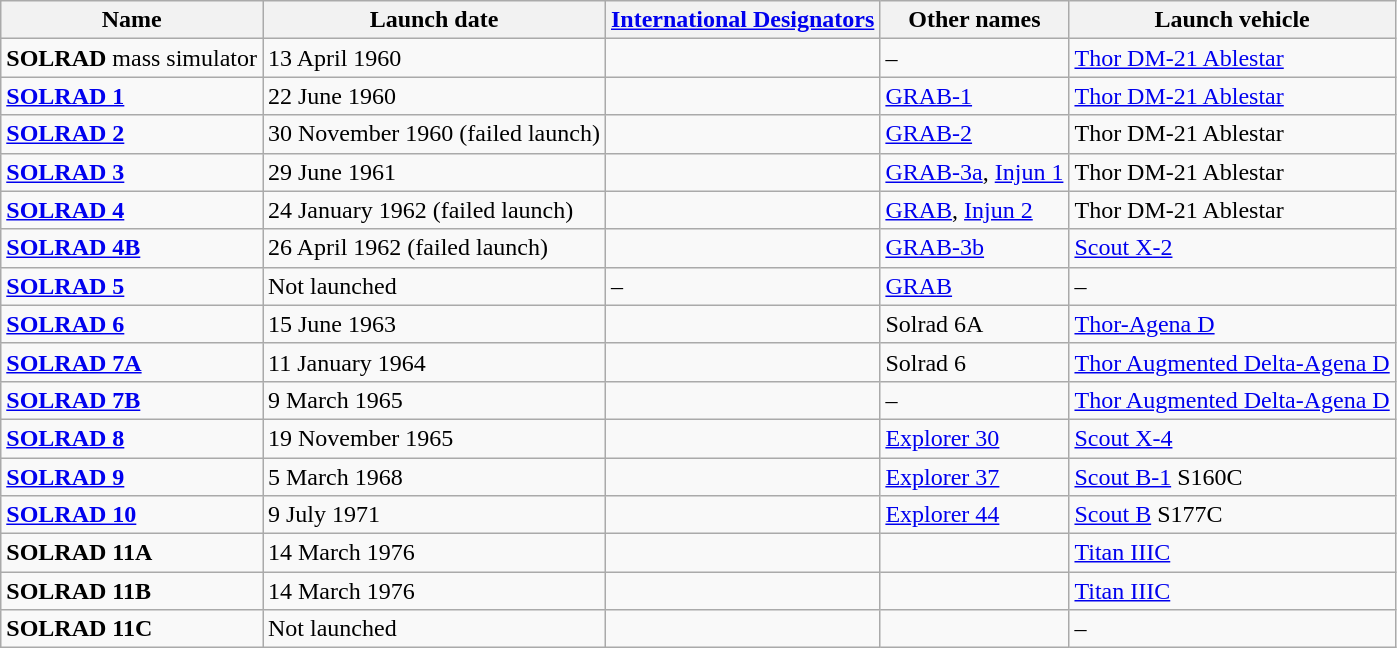<table class="wikitable">
<tr>
<th>Name</th>
<th>Launch date</th>
<th><a href='#'>International Designators</a></th>
<th>Other names</th>
<th>Launch vehicle</th>
</tr>
<tr>
<td><strong>SOLRAD</strong> mass simulator</td>
<td>13 April 1960</td>
<td></td>
<td>–</td>
<td><a href='#'>Thor DM-21 Ablestar</a></td>
</tr>
<tr>
<td><strong><a href='#'>SOLRAD 1</a></strong></td>
<td>22 June 1960</td>
<td></td>
<td><a href='#'>GRAB-1</a></td>
<td><a href='#'>Thor DM-21 Ablestar</a></td>
</tr>
<tr>
<td><strong><a href='#'>SOLRAD 2</a></strong></td>
<td>30 November 1960 (failed launch)</td>
<td></td>
<td><a href='#'>GRAB-2</a></td>
<td>Thor DM-21 Ablestar</td>
</tr>
<tr>
<td><strong><a href='#'>SOLRAD 3</a></strong></td>
<td>29 June 1961</td>
<td></td>
<td><a href='#'>GRAB-3a</a>, <a href='#'>Injun 1</a></td>
<td>Thor DM-21 Ablestar</td>
</tr>
<tr>
<td><strong><a href='#'>SOLRAD 4</a></strong></td>
<td>24 January 1962 (failed launch)</td>
<td></td>
<td><a href='#'>GRAB</a>, <a href='#'>Injun 2</a></td>
<td>Thor DM-21 Ablestar</td>
</tr>
<tr>
<td><strong><a href='#'>SOLRAD 4B</a></strong></td>
<td>26 April 1962 (failed launch)</td>
<td></td>
<td><a href='#'>GRAB-3b</a></td>
<td><a href='#'>Scout X-2</a></td>
</tr>
<tr>
<td><strong><a href='#'>SOLRAD 5</a></strong></td>
<td>Not launched</td>
<td>–</td>
<td><a href='#'>GRAB</a></td>
<td>–</td>
</tr>
<tr>
<td><strong><a href='#'>SOLRAD 6</a></strong></td>
<td>15 June 1963</td>
<td></td>
<td>Solrad 6A</td>
<td><a href='#'>Thor-Agena D</a></td>
</tr>
<tr>
<td><strong><a href='#'>SOLRAD 7A</a></strong></td>
<td>11 January 1964</td>
<td></td>
<td>Solrad 6</td>
<td><a href='#'>Thor Augmented Delta-Agena D</a></td>
</tr>
<tr>
<td><strong><a href='#'>SOLRAD 7B</a></strong></td>
<td>9 March 1965</td>
<td></td>
<td>–</td>
<td><a href='#'>Thor Augmented Delta-Agena D</a></td>
</tr>
<tr>
<td><strong><a href='#'>SOLRAD 8</a></strong></td>
<td>19 November 1965</td>
<td></td>
<td><a href='#'>Explorer 30</a></td>
<td><a href='#'>Scout X-4</a></td>
</tr>
<tr>
<td><strong><a href='#'>SOLRAD 9</a></strong></td>
<td>5 March 1968</td>
<td></td>
<td><a href='#'>Explorer 37</a></td>
<td><a href='#'>Scout B-1</a> S160C</td>
</tr>
<tr>
<td><strong><a href='#'>SOLRAD 10</a></strong></td>
<td>9 July 1971</td>
<td></td>
<td><a href='#'>Explorer 44</a></td>
<td><a href='#'>Scout B</a> S177C</td>
</tr>
<tr>
<td><strong>SOLRAD 11A</strong></td>
<td>14 March 1976</td>
<td></td>
<td></td>
<td><a href='#'>Titan IIIC</a></td>
</tr>
<tr>
<td><strong>SOLRAD 11B</strong></td>
<td>14 March 1976</td>
<td></td>
<td></td>
<td><a href='#'>Titan IIIC</a></td>
</tr>
<tr>
<td><strong>SOLRAD 11C</strong></td>
<td>Not launched</td>
<td></td>
<td></td>
<td>–</td>
</tr>
</table>
